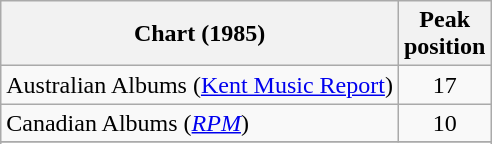<table class="wikitable sortable">
<tr>
<th>Chart (1985)</th>
<th>Peak<br>position</th>
</tr>
<tr>
<td>Australian Albums (<a href='#'>Kent Music Report</a>)</td>
<td style="text-align: center;">17</td>
</tr>
<tr>
<td>Canadian Albums (<em><a href='#'>RPM</a></em>)</td>
<td style="text-align: center;">10</td>
</tr>
<tr>
</tr>
<tr>
</tr>
<tr>
</tr>
<tr>
</tr>
<tr>
</tr>
<tr>
</tr>
<tr>
</tr>
<tr>
</tr>
</table>
